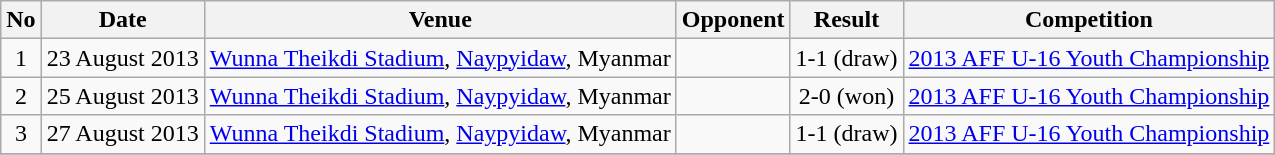<table class="wikitable">
<tr>
<th>No</th>
<th>Date</th>
<th>Venue</th>
<th>Opponent</th>
<th>Result</th>
<th>Competition</th>
</tr>
<tr>
<td align=center>1</td>
<td>23 August 2013</td>
<td><a href='#'>Wunna Theikdi Stadium</a>, <a href='#'>Naypyidaw</a>, Myanmar</td>
<td></td>
<td align=center>1-1 (draw)</td>
<td><a href='#'>2013 AFF U-16 Youth Championship</a></td>
</tr>
<tr>
<td align=center>2</td>
<td>25 August 2013</td>
<td><a href='#'>Wunna Theikdi Stadium</a>, <a href='#'>Naypyidaw</a>, Myanmar</td>
<td></td>
<td align=center>2-0 (won)</td>
<td><a href='#'>2013 AFF U-16 Youth Championship</a></td>
</tr>
<tr>
<td align=center>3</td>
<td>27 August 2013</td>
<td><a href='#'>Wunna Theikdi Stadium</a>, <a href='#'>Naypyidaw</a>, Myanmar</td>
<td></td>
<td align=center>1-1 (draw)</td>
<td><a href='#'>2013 AFF U-16 Youth Championship</a></td>
</tr>
<tr>
</tr>
</table>
